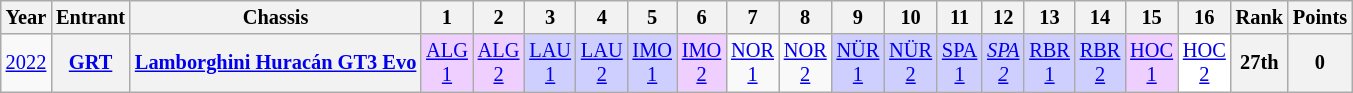<table class="wikitable" style="text-align:center; font-size:85%">
<tr>
<th>Year</th>
<th>Entrant</th>
<th>Chassis</th>
<th>1</th>
<th>2</th>
<th>3</th>
<th>4</th>
<th>5</th>
<th>6</th>
<th>7</th>
<th>8</th>
<th>9</th>
<th>10</th>
<th>11</th>
<th>12</th>
<th>13</th>
<th>14</th>
<th>15</th>
<th>16</th>
<th>Rank</th>
<th>Points</th>
</tr>
<tr>
<td><a href='#'>2022</a></td>
<th><a href='#'>GRT</a></th>
<th><a href='#'>Lamborghini Huracán GT3 Evo</a></th>
<td style="background:#EFCFFF;"><a href='#'>ALG<br>1</a><br></td>
<td style="background:#EFCFFF;"><a href='#'>ALG<br>2</a><br></td>
<td style="background:#CFCFFF;"><a href='#'>LAU<br>1</a><br></td>
<td style="background:#CFCFFF;"><a href='#'>LAU<br>2</a><br></td>
<td style="background:#CFCFFF;"><a href='#'>IMO<br>1</a><br></td>
<td style="background:#EFCFFF;"><a href='#'>IMO<br>2</a><br></td>
<td><a href='#'>NOR<br>1</a></td>
<td><a href='#'>NOR<br>2</a></td>
<td style="background:#CFCFFF;"><a href='#'>NÜR<br>1</a><br></td>
<td style="background:#CFCFFF;"><a href='#'>NÜR<br>2</a><br></td>
<td style="background:#CFCFFF;"><a href='#'>SPA<br>1</a><br></td>
<td style="background:#CFCFFF;"><em><a href='#'>SPA<br>2</a></em><br></td>
<td style="background:#CFCFFF;"><a href='#'>RBR<br>1</a><br></td>
<td style="background:#CFCFFF;"><a href='#'>RBR<br>2</a><br></td>
<td style="background:#EFCFFF;"><a href='#'>HOC<br>1</a><br></td>
<td style="background:#FFFFFF;"><a href='#'>HOC<br>2</a><br></td>
<th>27th</th>
<th>0</th>
</tr>
</table>
